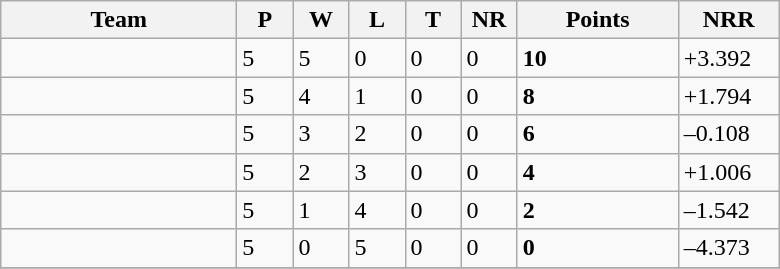<table class="wikitable">
<tr>
<th width=150>Team</th>
<th width=30 abbr="Played">P</th>
<th width=30 abbr="Won">W</th>
<th width=30 abbr="Lost">L</th>
<th width=30 abbr="Tied">T</th>
<th width=30 abbr="No result">NR</th>
<th width=100 abbr="Points">Points</th>
<th width=60 abbr="Net run rate">NRR</th>
</tr>
<tr>
<td align="left"></td>
<td>5</td>
<td>5</td>
<td>0</td>
<td>0</td>
<td>0</td>
<td><strong>10</strong></td>
<td>+3.392</td>
</tr>
<tr>
<td align="left"></td>
<td>5</td>
<td>4</td>
<td>1</td>
<td>0</td>
<td>0</td>
<td><strong>8</strong></td>
<td>+1.794</td>
</tr>
<tr>
<td align="left"></td>
<td>5</td>
<td>3</td>
<td>2</td>
<td>0</td>
<td>0</td>
<td><strong>6</strong></td>
<td>–0.108</td>
</tr>
<tr>
<td align="left"></td>
<td>5</td>
<td>2</td>
<td>3</td>
<td>0</td>
<td>0</td>
<td><strong>4</strong></td>
<td>+1.006</td>
</tr>
<tr>
<td align="left"></td>
<td>5</td>
<td>1</td>
<td>4</td>
<td>0</td>
<td>0</td>
<td><strong>2</strong></td>
<td>–1.542</td>
</tr>
<tr>
<td align="left"></td>
<td>5</td>
<td>0</td>
<td>5</td>
<td>0</td>
<td>0</td>
<td><strong>0</strong></td>
<td>–4.373</td>
</tr>
<tr>
</tr>
</table>
